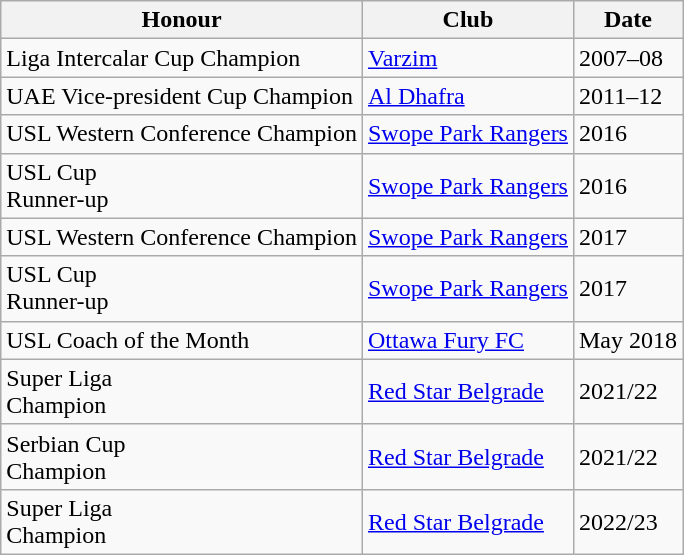<table class="wikitable">
<tr>
<th>Honour</th>
<th>Club</th>
<th>Date</th>
</tr>
<tr>
<td>Liga Intercalar Cup Champion</td>
<td><a href='#'>Varzim</a></td>
<td>2007–08</td>
</tr>
<tr>
<td>UAE Vice-president Cup Champion</td>
<td><a href='#'>Al Dhafra</a></td>
<td>2011–12</td>
</tr>
<tr>
<td>USL Western Conference Champion</td>
<td><a href='#'>Swope Park Rangers</a></td>
<td>2016</td>
</tr>
<tr>
<td>USL Cup<br>Runner-up</td>
<td><a href='#'>Swope Park Rangers</a></td>
<td>2016</td>
</tr>
<tr>
<td>USL Western Conference Champion</td>
<td><a href='#'>Swope Park Rangers</a></td>
<td>2017</td>
</tr>
<tr>
<td>USL Cup<br>Runner-up</td>
<td><a href='#'>Swope Park Rangers</a></td>
<td>2017</td>
</tr>
<tr>
<td>USL Coach of the Month</td>
<td><a href='#'>Ottawa Fury FC</a></td>
<td>May 2018</td>
</tr>
<tr>
<td>Super Liga<br>Champion</td>
<td><a href='#'>Red Star Belgrade</a></td>
<td>2021/22</td>
</tr>
<tr>
<td>Serbian Cup<br>Champion</td>
<td><a href='#'>Red Star Belgrade</a></td>
<td>2021/22</td>
</tr>
<tr>
<td>Super Liga<br>Champion</td>
<td><a href='#'>Red Star Belgrade</a></td>
<td>2022/23</td>
</tr>
</table>
